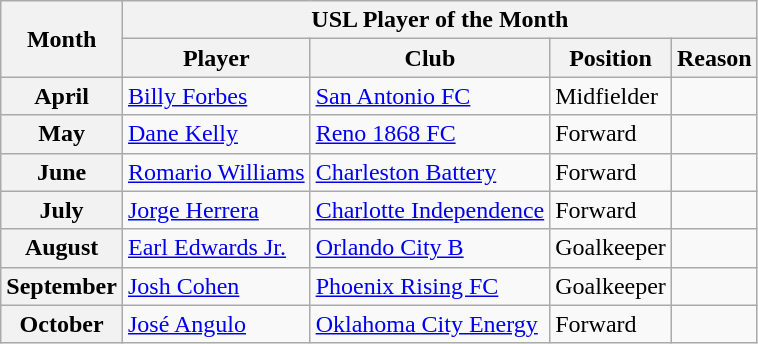<table class="wikitable sortable">
<tr>
<th rowspan="2">Month</th>
<th colspan="4">USL Player of the Month</th>
</tr>
<tr>
<th>Player</th>
<th>Club</th>
<th>Position</th>
<th>Reason</th>
</tr>
<tr>
<th>April</th>
<td> <a href='#'>Billy Forbes</a></td>
<td><a href='#'>San Antonio FC</a></td>
<td>Midfielder</td>
<td></td>
</tr>
<tr>
<th>May</th>
<td> <a href='#'>Dane Kelly</a></td>
<td><a href='#'>Reno 1868 FC</a></td>
<td>Forward</td>
<td></td>
</tr>
<tr>
<th>June</th>
<td> <a href='#'>Romario Williams</a></td>
<td><a href='#'>Charleston Battery</a></td>
<td>Forward</td>
<td></td>
</tr>
<tr>
<th>July</th>
<td> <a href='#'>Jorge Herrera</a></td>
<td><a href='#'>Charlotte Independence</a></td>
<td>Forward</td>
<td></td>
</tr>
<tr>
<th>August</th>
<td> <a href='#'>Earl Edwards Jr.</a></td>
<td><a href='#'>Orlando City B</a></td>
<td>Goalkeeper</td>
<td></td>
</tr>
<tr>
<th>September</th>
<td> <a href='#'>Josh Cohen</a></td>
<td><a href='#'>Phoenix Rising FC</a></td>
<td>Goalkeeper</td>
<td></td>
</tr>
<tr>
<th>October</th>
<td> <a href='#'>José Angulo</a></td>
<td><a href='#'>Oklahoma City Energy</a></td>
<td>Forward</td>
<td></td>
</tr>
</table>
